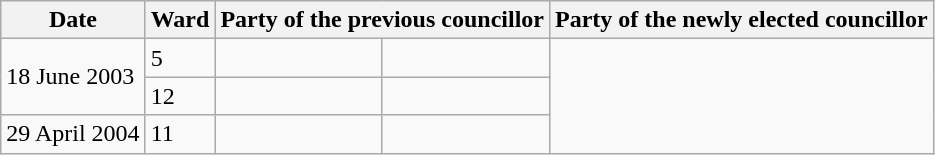<table class="wikitable">
<tr>
<th>Date</th>
<th>Ward</th>
<th colspan=2>Party of the previous councillor</th>
<th colspan=2>Party of the newly elected councillor</th>
</tr>
<tr>
<td rowspan=2>18 June 2003</td>
<td>5</td>
<td></td>
<td></td>
</tr>
<tr>
<td>12</td>
<td></td>
<td></td>
</tr>
<tr>
<td>29 April 2004</td>
<td>11</td>
<td></td>
<td></td>
</tr>
</table>
